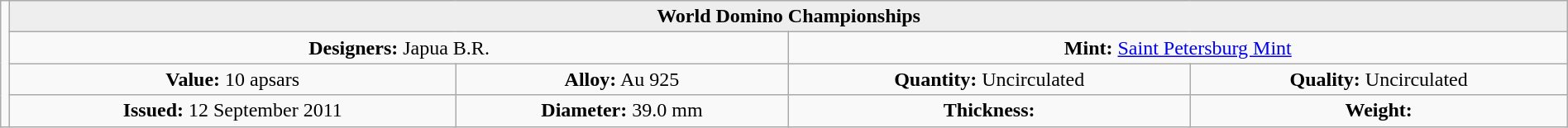<table class="wikitable" width="100%">
<tr>
<td rowspan=4 width="330px" nowrap align=center><br>
</td>
<th colspan="4" align=center  style="background:#eeeeee;">World Domino Championships</th>
</tr>
<tr>
<td colspan="2" width="50%" align=center><strong>Designers:</strong> Japua B.R.</td>
<td colspan="2" width="50%" align=center><strong>Mint:</strong> <a href='#'>Saint Petersburg Mint</a></td>
</tr>
<tr>
<td align=center><strong>Value:</strong> 10 apsars</td>
<td align=center><strong>Alloy:</strong> Au 925</td>
<td align=center><strong>Quantity:</strong> Uncirculated</td>
<td align=center><strong>Quality:</strong> Uncirculated</td>
</tr>
<tr>
<td align=center><strong>Issued:</strong> 12 September 2011</td>
<td align=center><strong>Diameter:</strong> 39.0 mm</td>
<td align=center><strong>Thickness:</strong></td>
<td align=center><strong>Weight:</strong></td>
</tr>
</table>
